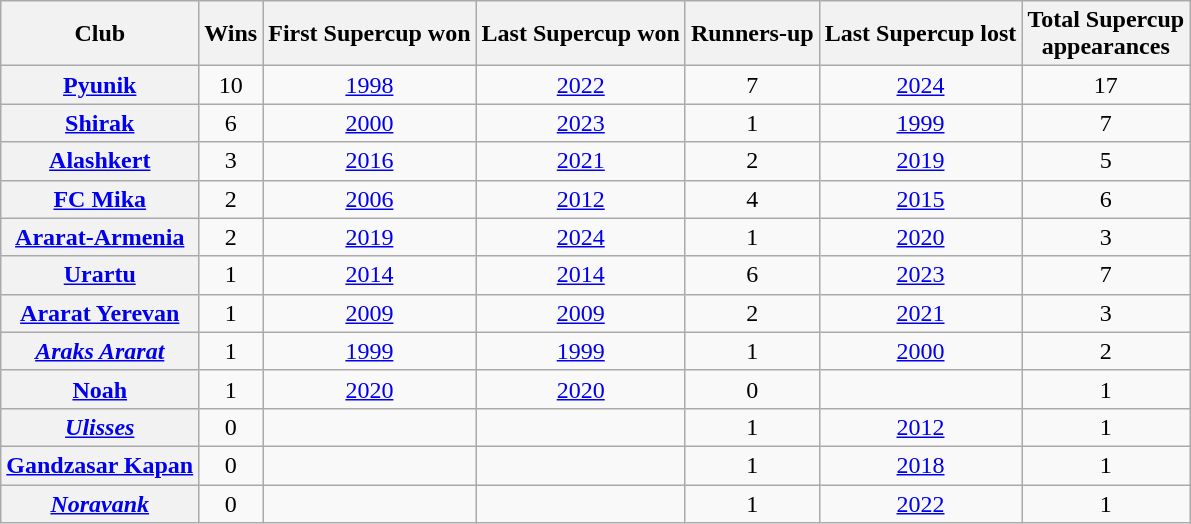<table class="wikitable sortable plainrowheaders" style="text-align:center">
<tr>
<th scope="col">Club</th>
<th scope="col">Wins</th>
<th scope="col">First Supercup won</th>
<th scope="col">Last Supercup won</th>
<th scope="col">Runners-up</th>
<th scope="col">Last Supercup lost</th>
<th scope="col">Total Supercup<br>appearances</th>
</tr>
<tr>
<th scope="row"><a href='#'>Pyunik</a></th>
<td>10</td>
<td><a href='#'>1998</a></td>
<td><a href='#'>2022</a></td>
<td>7</td>
<td><a href='#'>2024</a></td>
<td>17</td>
</tr>
<tr>
<th scope="row"><a href='#'>Shirak</a></th>
<td>6</td>
<td><a href='#'>2000</a></td>
<td><a href='#'>2023</a></td>
<td>1</td>
<td><a href='#'>1999</a></td>
<td>7</td>
</tr>
<tr>
<th scope="row"><a href='#'>Alashkert</a></th>
<td>3</td>
<td><a href='#'>2016</a></td>
<td><a href='#'>2021</a></td>
<td>2</td>
<td><a href='#'>2019</a></td>
<td>5</td>
</tr>
<tr>
<th scope="row"><a href='#'>FC Mika</a></th>
<td>2</td>
<td><a href='#'>2006</a></td>
<td><a href='#'>2012</a></td>
<td>4</td>
<td><a href='#'>2015</a></td>
<td>6</td>
</tr>
<tr>
<th scope="row"><a href='#'>Ararat-Armenia</a></th>
<td>2</td>
<td><a href='#'>2019</a></td>
<td><a href='#'>2024</a></td>
<td>1</td>
<td><a href='#'>2020</a></td>
<td>3</td>
</tr>
<tr>
<th scope="row"><a href='#'>Urartu</a></th>
<td>1</td>
<td><a href='#'>2014</a></td>
<td><a href='#'>2014</a></td>
<td>6</td>
<td><a href='#'>2023</a></td>
<td>7</td>
</tr>
<tr>
<th scope="row"><a href='#'>Ararat Yerevan</a></th>
<td>1</td>
<td><a href='#'>2009</a></td>
<td><a href='#'>2009</a></td>
<td>2</td>
<td><a href='#'>2021</a></td>
<td>3</td>
</tr>
<tr>
<th scope="row"><em><a href='#'>Araks Ararat</a></em></th>
<td>1</td>
<td><a href='#'>1999</a></td>
<td><a href='#'>1999</a></td>
<td>1</td>
<td><a href='#'>2000</a></td>
<td>2</td>
</tr>
<tr>
<th scope="row"><a href='#'>Noah</a></th>
<td>1</td>
<td><a href='#'>2020</a></td>
<td><a href='#'>2020</a></td>
<td>0</td>
<td></td>
<td>1</td>
</tr>
<tr>
<th scope="row"><em><a href='#'>Ulisses</a></em></th>
<td>0</td>
<td></td>
<td></td>
<td>1</td>
<td><a href='#'>2012</a></td>
<td>1</td>
</tr>
<tr>
<th scope="row"><a href='#'>Gandzasar Kapan</a></th>
<td>0</td>
<td></td>
<td></td>
<td>1</td>
<td><a href='#'>2018</a></td>
<td>1</td>
</tr>
<tr>
<th scope="row"><em><a href='#'>Noravank</a></em></th>
<td>0</td>
<td></td>
<td></td>
<td>1</td>
<td><a href='#'>2022</a></td>
<td>1</td>
</tr>
</table>
